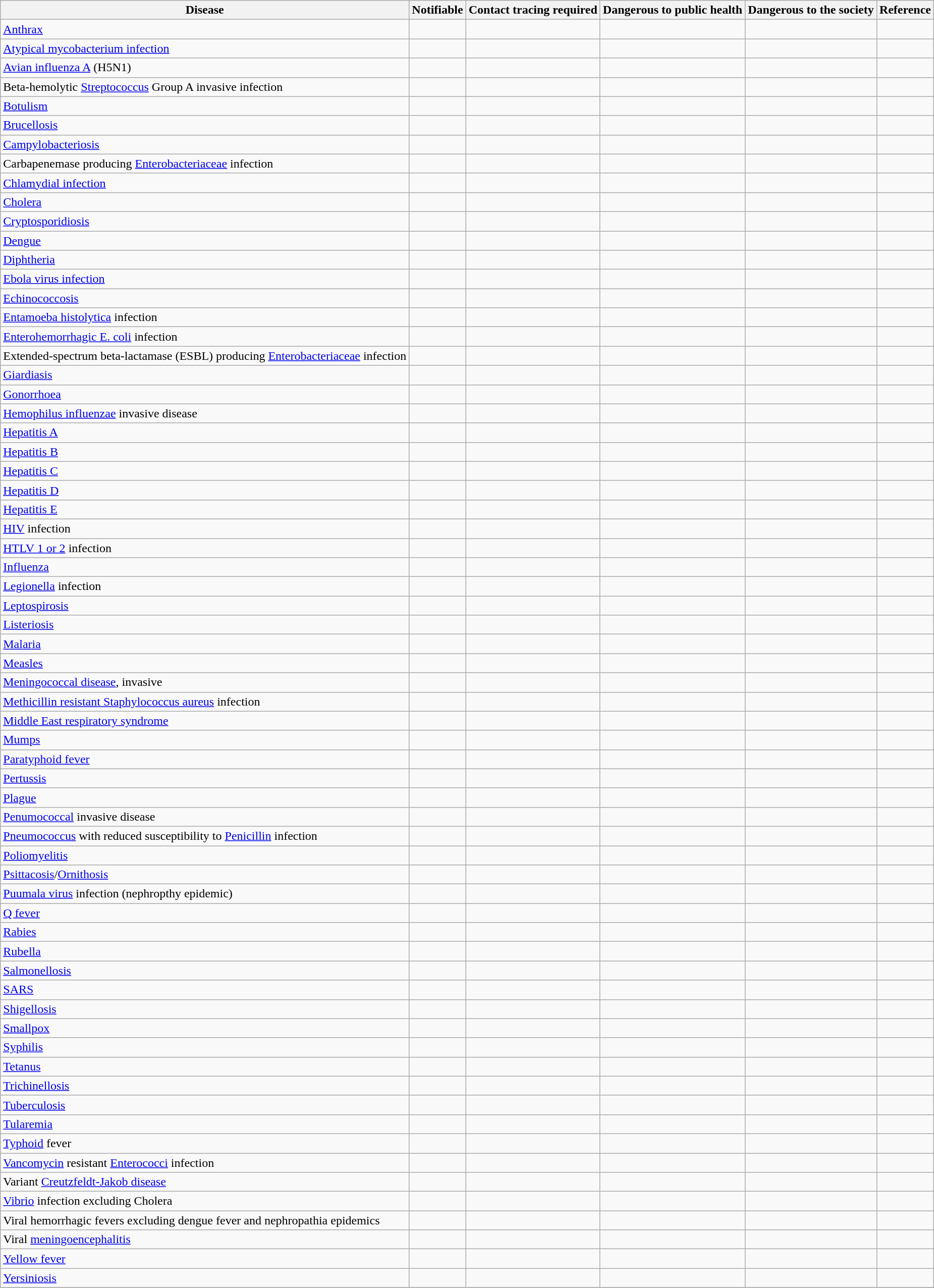<table class="wikitable sortable">
<tr>
<th>Disease</th>
<th>Notifiable</th>
<th>Contact tracing required</th>
<th>Dangerous to public health</th>
<th>Dangerous to the society</th>
<th>Reference</th>
</tr>
<tr>
<td><a href='#'>Anthrax</a></td>
<td></td>
<td></td>
<td></td>
<td></td>
<td></td>
</tr>
<tr>
<td><a href='#'>Atypical mycobacterium infection</a></td>
<td></td>
<td></td>
<td></td>
<td></td>
<td></td>
</tr>
<tr>
<td><a href='#'>Avian influenza A</a> (H5N1)</td>
<td></td>
<td></td>
<td></td>
<td></td>
<td></td>
</tr>
<tr>
<td>Beta-hemolytic <a href='#'>Streptococcus</a> Group A invasive infection</td>
<td></td>
<td></td>
<td></td>
<td></td>
<td></td>
</tr>
<tr>
<td><a href='#'>Botulism</a></td>
<td></td>
<td></td>
<td></td>
<td></td>
<td></td>
</tr>
<tr>
<td><a href='#'>Brucellosis</a></td>
<td></td>
<td></td>
<td></td>
<td></td>
<td></td>
</tr>
<tr>
<td><a href='#'>Campylobacteriosis</a></td>
<td></td>
<td></td>
<td></td>
<td></td>
<td></td>
</tr>
<tr>
<td>Carbapenemase producing <a href='#'>Enterobacteriaceae</a> infection</td>
<td></td>
<td></td>
<td></td>
<td></td>
<td></td>
</tr>
<tr>
<td><a href='#'>Chlamydial infection</a></td>
<td></td>
<td></td>
<td></td>
<td></td>
<td></td>
</tr>
<tr>
<td><a href='#'>Cholera</a></td>
<td></td>
<td></td>
<td></td>
<td></td>
<td></td>
</tr>
<tr>
<td><a href='#'>Cryptosporidiosis</a></td>
<td></td>
<td></td>
<td></td>
<td></td>
<td></td>
</tr>
<tr>
<td><a href='#'>Dengue</a></td>
<td></td>
<td></td>
<td></td>
<td></td>
<td></td>
</tr>
<tr>
<td><a href='#'>Diphtheria</a></td>
<td></td>
<td></td>
<td></td>
<td></td>
<td></td>
</tr>
<tr>
<td><a href='#'>Ebola virus infection</a></td>
<td></td>
<td></td>
<td></td>
<td></td>
<td></td>
</tr>
<tr>
<td><a href='#'>Echinococcosis</a></td>
<td></td>
<td></td>
<td></td>
<td></td>
<td></td>
</tr>
<tr>
<td><a href='#'>Entamoeba histolytica</a> infection</td>
<td></td>
<td></td>
<td></td>
<td></td>
<td></td>
</tr>
<tr>
<td><a href='#'>Enterohemorrhagic E. coli</a> infection</td>
<td></td>
<td></td>
<td></td>
<td></td>
<td></td>
</tr>
<tr>
<td>Extended-spectrum beta-lactamase (ESBL) producing <a href='#'>Enterobacteriaceae</a> infection</td>
<td></td>
<td></td>
<td></td>
<td></td>
<td></td>
</tr>
<tr>
<td><a href='#'>Giardiasis</a></td>
<td></td>
<td></td>
<td></td>
<td></td>
<td></td>
</tr>
<tr>
<td><a href='#'>Gonorrhoea</a></td>
<td></td>
<td></td>
<td></td>
<td></td>
<td></td>
</tr>
<tr>
<td><a href='#'>Hemophilus influenzae</a> invasive disease</td>
<td></td>
<td></td>
<td></td>
<td></td>
<td></td>
</tr>
<tr>
<td><a href='#'>Hepatitis A</a></td>
<td></td>
<td></td>
<td></td>
<td></td>
<td></td>
</tr>
<tr>
<td><a href='#'>Hepatitis B</a></td>
<td></td>
<td></td>
<td></td>
<td></td>
<td></td>
</tr>
<tr>
<td><a href='#'>Hepatitis C</a></td>
<td></td>
<td></td>
<td></td>
<td></td>
<td></td>
</tr>
<tr>
<td><a href='#'>Hepatitis D</a></td>
<td></td>
<td></td>
<td></td>
<td></td>
<td></td>
</tr>
<tr>
<td><a href='#'>Hepatitis E</a></td>
<td></td>
<td></td>
<td></td>
<td></td>
<td></td>
</tr>
<tr>
<td><a href='#'>HIV</a> infection</td>
<td></td>
<td></td>
<td></td>
<td></td>
<td></td>
</tr>
<tr>
<td><a href='#'>HTLV 1 or 2</a> infection</td>
<td></td>
<td></td>
<td></td>
<td></td>
<td></td>
</tr>
<tr>
<td><a href='#'>Influenza</a></td>
<td></td>
<td></td>
<td></td>
<td></td>
<td></td>
</tr>
<tr>
<td><a href='#'>Legionella</a> infection</td>
<td></td>
<td></td>
<td></td>
<td></td>
<td></td>
</tr>
<tr>
<td><a href='#'>Leptospirosis</a></td>
<td></td>
<td></td>
<td></td>
<td></td>
<td></td>
</tr>
<tr>
<td><a href='#'>Listeriosis</a></td>
<td></td>
<td></td>
<td></td>
<td></td>
<td></td>
</tr>
<tr>
<td><a href='#'>Malaria</a></td>
<td></td>
<td></td>
<td></td>
<td></td>
<td></td>
</tr>
<tr>
<td><a href='#'>Measles</a></td>
<td></td>
<td></td>
<td></td>
<td></td>
<td></td>
</tr>
<tr>
<td><a href='#'>Meningococcal disease</a>, invasive</td>
<td></td>
<td></td>
<td></td>
<td></td>
<td></td>
</tr>
<tr>
<td><a href='#'>Methicillin resistant Staphylococcus aureus</a> infection</td>
<td></td>
<td></td>
<td></td>
<td></td>
<td></td>
</tr>
<tr>
<td><a href='#'>Middle East respiratory syndrome</a></td>
<td></td>
<td></td>
<td></td>
<td></td>
<td></td>
</tr>
<tr>
<td><a href='#'>Mumps</a></td>
<td></td>
<td></td>
<td></td>
<td></td>
<td></td>
</tr>
<tr>
<td><a href='#'>Paratyphoid fever</a></td>
<td></td>
<td></td>
<td></td>
<td></td>
<td></td>
</tr>
<tr>
<td><a href='#'>Pertussis</a></td>
<td></td>
<td></td>
<td></td>
<td></td>
<td></td>
</tr>
<tr>
<td><a href='#'>Plague</a></td>
<td></td>
<td></td>
<td></td>
<td></td>
<td></td>
</tr>
<tr>
<td><a href='#'>Penumococcal</a> invasive disease</td>
<td></td>
<td></td>
<td></td>
<td></td>
<td></td>
</tr>
<tr>
<td><a href='#'>Pneumococcus</a> with reduced susceptibility to <a href='#'>Penicillin</a> infection</td>
<td></td>
<td></td>
<td></td>
<td></td>
<td></td>
</tr>
<tr>
<td><a href='#'>Poliomyelitis</a></td>
<td></td>
<td></td>
<td></td>
<td></td>
<td></td>
</tr>
<tr>
<td><a href='#'>Psittacosis</a>/<a href='#'>Ornithosis</a></td>
<td></td>
<td></td>
<td></td>
<td></td>
<td></td>
</tr>
<tr>
<td><a href='#'>Puumala virus</a> infection (nephropthy epidemic)</td>
<td></td>
<td></td>
<td></td>
<td></td>
<td></td>
</tr>
<tr>
<td><a href='#'>Q fever</a></td>
<td></td>
<td></td>
<td></td>
<td></td>
<td></td>
</tr>
<tr>
<td><a href='#'>Rabies</a></td>
<td></td>
<td></td>
<td></td>
<td></td>
<td></td>
</tr>
<tr>
<td><a href='#'>Rubella</a></td>
<td></td>
<td></td>
<td></td>
<td></td>
<td></td>
</tr>
<tr>
<td><a href='#'>Salmonellosis</a></td>
<td></td>
<td></td>
<td></td>
<td></td>
<td></td>
</tr>
<tr>
<td><a href='#'>SARS</a></td>
<td></td>
<td></td>
<td></td>
<td></td>
<td></td>
</tr>
<tr>
<td><a href='#'>Shigellosis</a></td>
<td></td>
<td></td>
<td></td>
<td></td>
<td></td>
</tr>
<tr>
<td><a href='#'>Smallpox</a></td>
<td></td>
<td></td>
<td></td>
<td></td>
<td></td>
</tr>
<tr>
<td><a href='#'>Syphilis</a></td>
<td></td>
<td></td>
<td></td>
<td></td>
<td></td>
</tr>
<tr>
<td><a href='#'>Tetanus</a></td>
<td></td>
<td></td>
<td></td>
<td></td>
<td></td>
</tr>
<tr>
<td><a href='#'>Trichinellosis</a></td>
<td></td>
<td></td>
<td></td>
<td></td>
<td></td>
</tr>
<tr>
<td><a href='#'>Tuberculosis</a></td>
<td></td>
<td></td>
<td></td>
<td></td>
<td></td>
</tr>
<tr>
<td><a href='#'>Tularemia</a></td>
<td></td>
<td></td>
<td></td>
<td></td>
<td></td>
</tr>
<tr>
<td><a href='#'>Typhoid</a> fever</td>
<td></td>
<td></td>
<td></td>
<td></td>
<td></td>
</tr>
<tr>
<td><a href='#'>Vancomycin</a> resistant <a href='#'>Enterococci</a> infection</td>
<td></td>
<td></td>
<td></td>
<td></td>
<td></td>
</tr>
<tr>
<td>Variant <a href='#'>Creutzfeldt-Jakob disease</a></td>
<td></td>
<td></td>
<td></td>
<td></td>
<td></td>
</tr>
<tr>
<td><a href='#'>Vibrio</a> infection excluding Cholera</td>
<td></td>
<td></td>
<td></td>
<td></td>
<td></td>
</tr>
<tr>
<td>Viral hemorrhagic fevers excluding dengue fever and nephropathia epidemics</td>
<td></td>
<td></td>
<td></td>
<td></td>
<td></td>
</tr>
<tr>
<td>Viral <a href='#'>meningoencephalitis</a></td>
<td></td>
<td></td>
<td></td>
<td></td>
<td></td>
</tr>
<tr>
<td><a href='#'>Yellow fever</a></td>
<td></td>
<td></td>
<td></td>
<td></td>
<td></td>
</tr>
<tr>
<td><a href='#'>Yersiniosis</a></td>
<td></td>
<td></td>
<td></td>
<td></td>
<td></td>
</tr>
<tr>
</tr>
</table>
